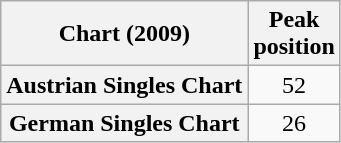<table class="wikitable plainrowheaders" style="text-align:center">
<tr>
<th>Chart (2009)</th>
<th>Peak<br>position</th>
</tr>
<tr>
<th scope="row">Austrian Singles Chart</th>
<td>52</td>
</tr>
<tr>
<th scope="row">German Singles Chart</th>
<td>26</td>
</tr>
</table>
